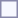<table style="border:1px solid #8888aa; background-color:#f7f8ff; padding:5px; font-size:95%; margin: 0px 12px 12px 0px;">
</table>
